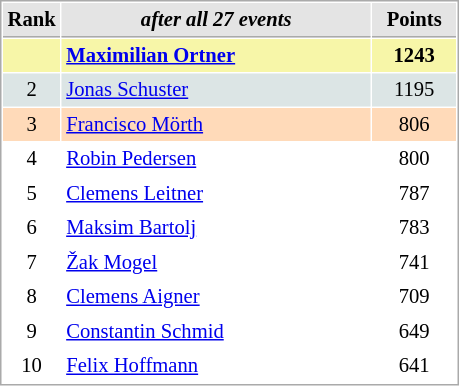<table cellspacing="1" cellpadding="3" style="border:1px solid #AAAAAA;font-size:86%">
<tr style="background-color: #E4E4E4;">
<th style="border-bottom:1px solid #AAAAAA; width: 10px;">Rank</th>
<th style="border-bottom:1px solid #AAAAAA; width: 200px;"><em>after all 27 events</em></th>
<th style="border-bottom:1px solid #AAAAAA; width: 50px;">Points</th>
</tr>
<tr style="background:#f7f6a8;">
<td align=center></td>
<td> <strong><a href='#'>Maximilian Ortner</a></strong></td>
<td align=center><strong>1243</strong></td>
</tr>
<tr style="background:#dce5e5;">
<td align=center>2</td>
<td> <a href='#'>Jonas Schuster</a></td>
<td align=center>1195</td>
</tr>
<tr style="background:#ffdab9;">
<td align=center>3</td>
<td> <a href='#'>Francisco Mörth</a></td>
<td align=center>806</td>
</tr>
<tr>
<td align=center>4</td>
<td> <a href='#'>Robin Pedersen</a></td>
<td align=center>800</td>
</tr>
<tr>
<td align=center>5</td>
<td> <a href='#'>Clemens Leitner</a></td>
<td align=center>787</td>
</tr>
<tr>
<td align=center>6</td>
<td> <a href='#'>Maksim Bartolj</a></td>
<td align=center>783</td>
</tr>
<tr>
<td align=center>7</td>
<td> <a href='#'>Žak Mogel</a></td>
<td align=center>741</td>
</tr>
<tr>
<td align=center>8</td>
<td> <a href='#'>Clemens Aigner</a></td>
<td align=center>709</td>
</tr>
<tr>
<td align=center>9</td>
<td> <a href='#'>Constantin Schmid</a></td>
<td align=center>649</td>
</tr>
<tr>
<td align=center>10</td>
<td> <a href='#'>Felix Hoffmann</a></td>
<td align=center>641</td>
</tr>
</table>
